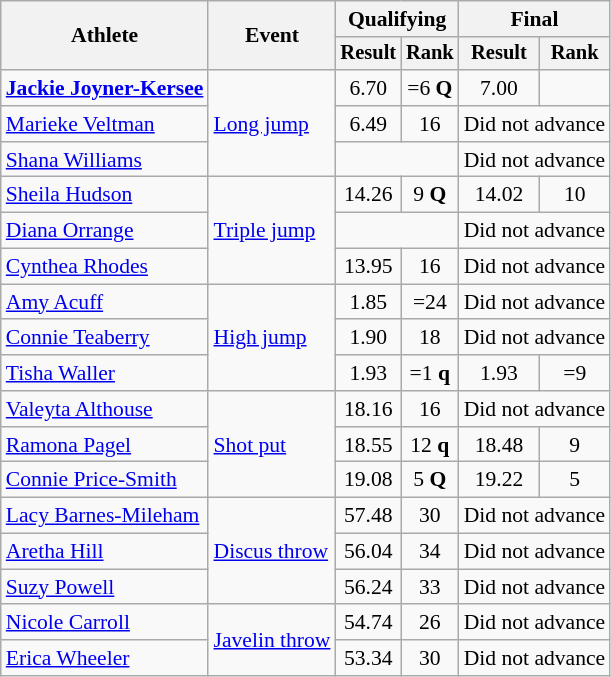<table class=wikitable style=font-size:90%;text-align:center>
<tr>
<th rowspan=2>Athlete</th>
<th rowspan=2>Event</th>
<th colspan=2>Qualifying</th>
<th colspan=2>Final</th>
</tr>
<tr style=font-size:95%>
<th>Result</th>
<th>Rank</th>
<th>Result</th>
<th>Rank</th>
</tr>
<tr>
<td align=left><strong><a href='#'>Jackie Joyner-Kersee</a></strong></td>
<td align=left rowspan=3><a href='#'>Long jump</a></td>
<td>6.70</td>
<td>=6 <strong>Q</strong></td>
<td>7.00</td>
<td></td>
</tr>
<tr>
<td align=left><a href='#'>Marieke Veltman</a></td>
<td>6.49</td>
<td>16</td>
<td colspan=2>Did not advance</td>
</tr>
<tr>
<td align=left><a href='#'>Shana Williams</a></td>
<td colspan=2></td>
<td colspan=2>Did not advance</td>
</tr>
<tr>
<td align=left><a href='#'>Sheila Hudson</a></td>
<td align=left rowspan=3><a href='#'>Triple jump</a></td>
<td>14.26</td>
<td>9 <strong>Q</strong></td>
<td>14.02</td>
<td>10</td>
</tr>
<tr>
<td align=left><a href='#'>Diana Orrange</a></td>
<td colspan=2></td>
<td colspan=2>Did not advance</td>
</tr>
<tr>
<td align=left><a href='#'>Cynthea Rhodes</a></td>
<td>13.95</td>
<td>16</td>
<td colspan=2>Did not advance</td>
</tr>
<tr>
<td align=left><a href='#'>Amy Acuff</a></td>
<td align=left rowspan=3><a href='#'>High jump</a></td>
<td>1.85</td>
<td>=24</td>
<td colspan=2>Did not advance</td>
</tr>
<tr>
<td align=left><a href='#'>Connie Teaberry</a></td>
<td>1.90</td>
<td>18</td>
<td colspan=2>Did not advance</td>
</tr>
<tr>
<td align=left><a href='#'>Tisha Waller</a></td>
<td>1.93</td>
<td>=1 <strong>q</strong></td>
<td>1.93</td>
<td>=9</td>
</tr>
<tr>
<td align=left><a href='#'>Valeyta Althouse</a></td>
<td align=left rowspan=3><a href='#'>Shot put</a></td>
<td>18.16</td>
<td>16</td>
<td colspan=2>Did not advance</td>
</tr>
<tr>
<td align=left><a href='#'>Ramona Pagel</a></td>
<td>18.55</td>
<td>12 <strong>q</strong></td>
<td>18.48</td>
<td>9</td>
</tr>
<tr>
<td align=left><a href='#'>Connie Price-Smith</a></td>
<td>19.08</td>
<td>5 <strong>Q</strong></td>
<td>19.22</td>
<td>5</td>
</tr>
<tr>
<td align=left><a href='#'>Lacy Barnes-Mileham</a></td>
<td align=left rowspan=3><a href='#'>Discus throw</a></td>
<td>57.48</td>
<td>30</td>
<td colspan=2>Did not advance</td>
</tr>
<tr>
<td align=left><a href='#'>Aretha Hill</a></td>
<td>56.04</td>
<td>34</td>
<td colspan=2>Did not advance</td>
</tr>
<tr>
<td align=left><a href='#'>Suzy Powell</a></td>
<td>56.24</td>
<td>33</td>
<td colspan=2>Did not advance</td>
</tr>
<tr>
<td align=left><a href='#'>Nicole Carroll</a></td>
<td align=left rowspan=2><a href='#'>Javelin throw</a></td>
<td>54.74</td>
<td>26</td>
<td colspan=2>Did not advance</td>
</tr>
<tr>
<td align=left><a href='#'>Erica Wheeler</a></td>
<td>53.34</td>
<td>30</td>
<td colspan=2>Did not advance</td>
</tr>
</table>
